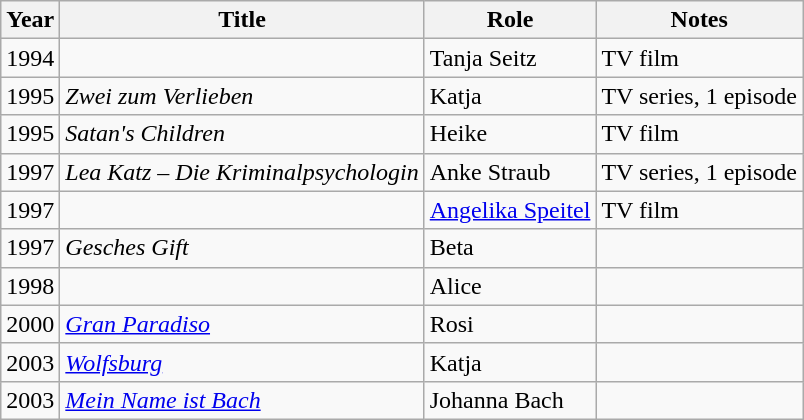<table class="wikitable sortable">
<tr>
<th>Year</th>
<th>Title</th>
<th>Role</th>
<th class="unsortable">Notes</th>
</tr>
<tr>
<td>1994</td>
<td><em></em></td>
<td>Tanja Seitz</td>
<td>TV film</td>
</tr>
<tr>
<td>1995</td>
<td><em>Zwei zum Verlieben</em></td>
<td>Katja</td>
<td>TV series, 1 episode</td>
</tr>
<tr>
<td>1995</td>
<td><em>Satan's Children</em></td>
<td>Heike</td>
<td>TV film</td>
</tr>
<tr>
<td>1997</td>
<td><em>Lea Katz – Die Kriminalpsychologin</em></td>
<td>Anke Straub</td>
<td>TV series, 1 episode</td>
</tr>
<tr>
<td>1997</td>
<td><em></em></td>
<td><a href='#'>Angelika Speitel</a></td>
<td>TV film</td>
</tr>
<tr>
<td>1997</td>
<td><em>Gesches Gift</em></td>
<td>Beta</td>
<td></td>
</tr>
<tr>
<td>1998</td>
<td><em></em></td>
<td>Alice</td>
<td></td>
</tr>
<tr>
<td>2000</td>
<td><em><a href='#'>Gran Paradiso</a></em></td>
<td>Rosi</td>
<td></td>
</tr>
<tr>
<td>2003</td>
<td><em><a href='#'>Wolfsburg</a></em></td>
<td>Katja</td>
<td></td>
</tr>
<tr>
<td>2003</td>
<td><em><a href='#'>Mein Name ist Bach</a></em></td>
<td>Johanna Bach</td>
<td></td>
</tr>
</table>
